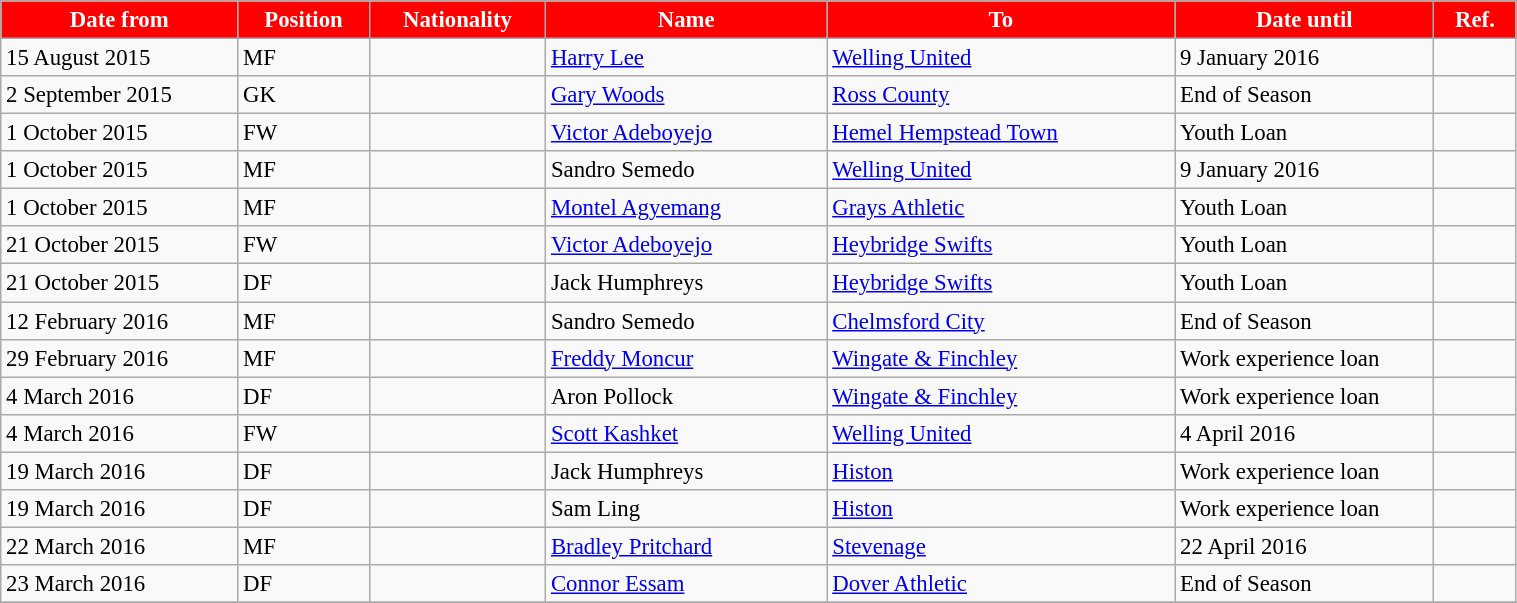<table class="wikitable sortable" style="width:80%; text-align:center; font-size:95%; text-align:left">
<tr>
<th style="background:#FF0000; color:#FFFFFF; width:100px;">Date from</th>
<th style="background:#FF0000; color:#FFFFFF; width:50px;">Position</th>
<th style="background:#FF0000; color:#FFFFFF; width:25px;">Nationality</th>
<th style="background:#FF0000; color:#FFFFFF; width:120px;">Name</th>
<th style="background:#FF0000; color:#FFFFFF; width:150px;">To</th>
<th style="background:#FF0000; color:#FFFFFF; width:110px;">Date until</th>
<th style="background:#FF0000; color:#FFFFFF; width:30px;">Ref.</th>
</tr>
<tr>
<td>15 August 2015</td>
<td>MF</td>
<td></td>
<td><a href='#'>Harry Lee</a></td>
<td> <a href='#'>Welling United</a></td>
<td>9 January 2016</td>
<td></td>
</tr>
<tr>
<td>2 September 2015</td>
<td>GK</td>
<td></td>
<td><a href='#'>Gary Woods</a></td>
<td> <a href='#'>Ross County</a></td>
<td>End of Season</td>
<td></td>
</tr>
<tr>
<td>1 October 2015</td>
<td>FW</td>
<td></td>
<td><a href='#'>Victor Adeboyejo</a></td>
<td> <a href='#'>Hemel Hempstead Town</a></td>
<td>Youth Loan</td>
<td></td>
</tr>
<tr>
<td>1 October 2015</td>
<td>MF</td>
<td></td>
<td>Sandro Semedo</td>
<td> <a href='#'>Welling United</a></td>
<td>9 January 2016</td>
<td></td>
</tr>
<tr>
<td>1 October 2015</td>
<td>MF</td>
<td></td>
<td><a href='#'>Montel Agyemang</a></td>
<td> <a href='#'>Grays Athletic</a></td>
<td>Youth Loan</td>
<td></td>
</tr>
<tr>
<td>21 October 2015</td>
<td>FW</td>
<td></td>
<td><a href='#'>Victor Adeboyejo</a></td>
<td> <a href='#'>Heybridge Swifts</a></td>
<td>Youth Loan</td>
<td></td>
</tr>
<tr>
<td>21 October 2015</td>
<td>DF</td>
<td></td>
<td>Jack Humphreys</td>
<td> <a href='#'>Heybridge Swifts</a></td>
<td>Youth Loan</td>
<td></td>
</tr>
<tr>
<td>12 February 2016</td>
<td>MF</td>
<td></td>
<td>Sandro Semedo</td>
<td> <a href='#'>Chelmsford City</a></td>
<td>End of Season</td>
<td></td>
</tr>
<tr>
<td>29 February 2016</td>
<td>MF</td>
<td></td>
<td><a href='#'>Freddy Moncur</a></td>
<td> <a href='#'>Wingate & Finchley</a></td>
<td>Work experience loan</td>
<td></td>
</tr>
<tr>
<td>4 March 2016</td>
<td>DF</td>
<td></td>
<td>Aron Pollock</td>
<td> <a href='#'>Wingate & Finchley</a></td>
<td>Work experience loan</td>
<td></td>
</tr>
<tr>
<td>4 March 2016</td>
<td>FW</td>
<td></td>
<td><a href='#'>Scott Kashket</a></td>
<td> <a href='#'>Welling United</a></td>
<td>4 April 2016</td>
<td></td>
</tr>
<tr>
<td>19 March 2016</td>
<td>DF</td>
<td></td>
<td>Jack Humphreys</td>
<td> <a href='#'>Histon</a></td>
<td>Work experience loan</td>
<td></td>
</tr>
<tr>
<td>19 March 2016</td>
<td>DF</td>
<td></td>
<td>Sam Ling</td>
<td> <a href='#'>Histon</a></td>
<td>Work experience loan</td>
<td></td>
</tr>
<tr>
<td>22 March 2016</td>
<td>MF</td>
<td></td>
<td><a href='#'>Bradley Pritchard</a></td>
<td> <a href='#'>Stevenage</a></td>
<td>22 April 2016</td>
<td></td>
</tr>
<tr>
<td>23 March 2016</td>
<td>DF</td>
<td></td>
<td><a href='#'>Connor Essam</a></td>
<td> <a href='#'>Dover Athletic</a></td>
<td>End of Season</td>
<td></td>
</tr>
<tr>
</tr>
</table>
